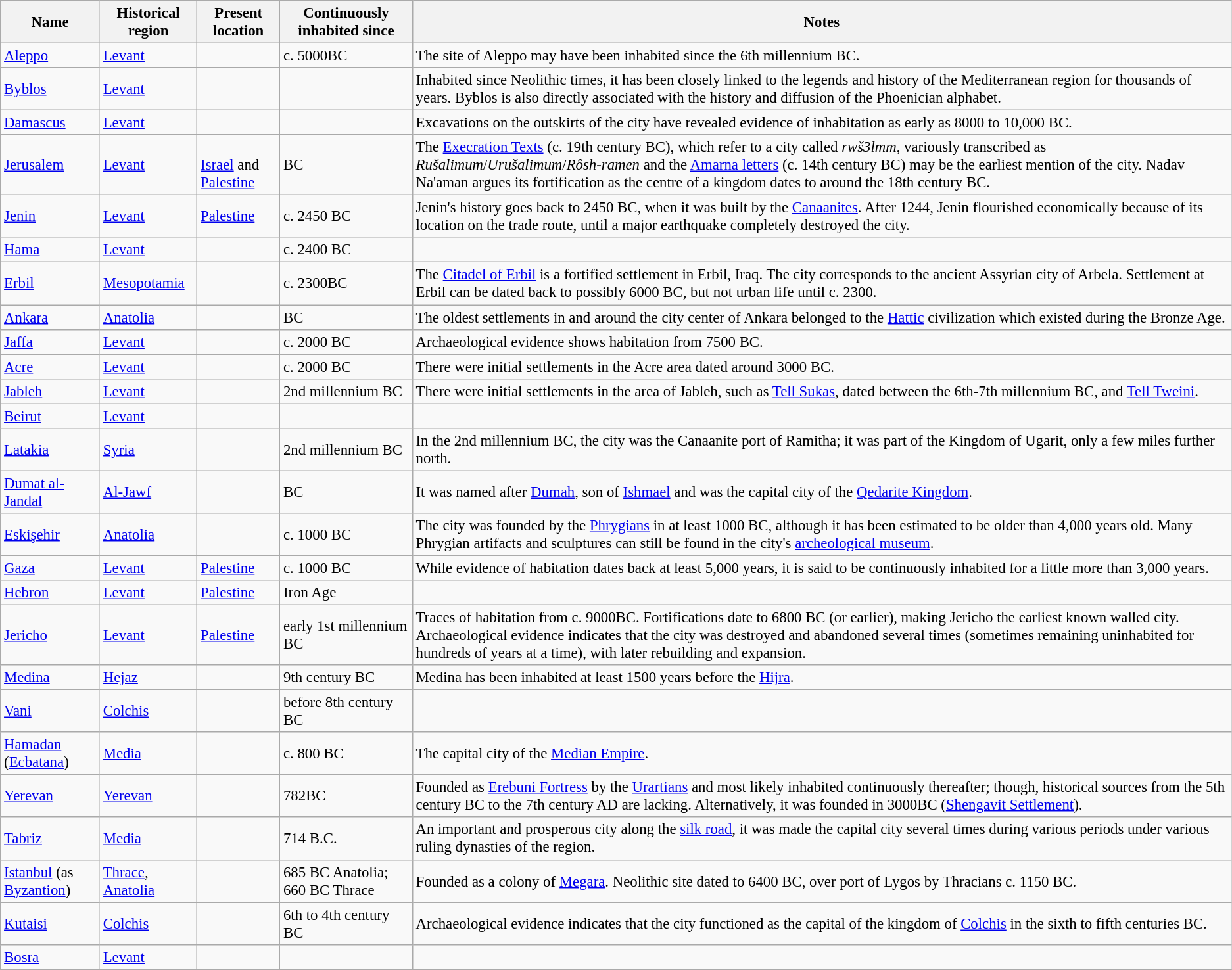<table class="wikitable sortable" style="font-size:95%">
<tr>
<th>Name</th>
<th>Historical region</th>
<th>Present location</th>
<th data-sort-type="number">Continuously<br>inhabited since</th>
<th class="unsortable">Notes</th>
</tr>
<tr>
<td><a href='#'>Aleppo</a></td>
<td><a href='#'>Levant</a></td>
<td></td>
<td data-sort-value="-5000 to -6000 BC">c. 5000BC</td>
<td>The site of Aleppo may have been inhabited since the 6th millennium BC.</td>
</tr>
<tr>
<td><a href='#'>Byblos</a></td>
<td><a href='#'>Levant</a></td>
<td></td>
<td data-sort-value="-5000"></td>
<td>Inhabited since Neolithic times, it has been closely linked to the legends and history of the Mediterranean region for thousands of years. Byblos is also directly associated with the history and diffusion of the Phoenician alphabet.</td>
</tr>
<tr>
<td><a href='#'>Damascus</a></td>
<td><a href='#'>Levant</a></td>
<td></td>
<td data-sort-value="-3000"></td>
<td>Excavations on the outskirts of the city have revealed evidence of inhabitation as early as 8000 to 10,000 BC.</td>
</tr>
<tr>
<td><a href='#'>Jerusalem</a></td>
<td><a href='#'>Levant</a></td>
<td><br> <a href='#'>Israel</a> and  <a href='#'>Palestine</a></td>
<td data-sort-value="-3000">BC</td>
<td>The <a href='#'>Execration Texts</a> (c. 19th century BC), which refer to a city called <em>rwš3lmm</em>, variously transcribed as <em>Rušalimum</em>/<em>Urušalimum</em>/<em>Rôsh-ramen</em> and the <a href='#'>Amarna letters</a> (c. 14th century BC) may be the earliest mention of the city. Nadav Na'aman argues its fortification as the centre of a kingdom dates to around the 18th century BC.</td>
</tr>
<tr>
<td><a href='#'>Jenin</a></td>
<td><a href='#'>Levant</a></td>
<td> <a href='#'>Palestine</a></td>
<td data-sort-value="-2450">c. 2450 BC</td>
<td>Jenin's history goes back to 2450 BC, when it was built by the <a href='#'>Canaanites</a>. After 1244, Jenin flourished economically because of its location on the trade route, until a major earthquake completely destroyed the city.</td>
</tr>
<tr>
<td><a href='#'>Hama</a></td>
<td><a href='#'>Levant</a></td>
<td></td>
<td data-sort-value="-2400">c. 2400 BC</td>
<td></td>
</tr>
<tr>
<td><a href='#'>Erbil</a></td>
<td><a href='#'>Mesopotamia</a></td>
<td></td>
<td data-sort-value="-2300">c. 2300BC</td>
<td>The <a href='#'>Citadel of Erbil</a> is a fortified settlement in Erbil, Iraq. The city corresponds to the ancient Assyrian city of Arbela. Settlement at Erbil can be dated back to possibly 6000 BC, but not urban life until c. 2300.</td>
</tr>
<tr>
<td><a href='#'>Ankara</a></td>
<td><a href='#'>Anatolia</a></td>
<td></td>
<td data-sort-value="-2000">BC</td>
<td>The oldest settlements in and around the city center of Ankara belonged to the <a href='#'>Hattic</a> civilization which existed during the Bronze Age.</td>
</tr>
<tr>
<td><a href='#'>Jaffa</a></td>
<td><a href='#'>Levant</a></td>
<td></td>
<td data-sort-value="-2000">c. 2000 BC</td>
<td>Archaeological evidence shows habitation from 7500 BC.</td>
</tr>
<tr>
<td><a href='#'>Acre</a></td>
<td><a href='#'>Levant</a></td>
<td></td>
<td data-sort-value="-2000">c. 2000 BC</td>
<td>There were initial settlements in the Acre area dated around 3000 BC.</td>
</tr>
<tr>
<td><a href='#'>Jableh</a></td>
<td><a href='#'>Levant</a></td>
<td></td>
<td data-sort-value="-2000">2nd millennium BC</td>
<td>There were initial settlements in the area of Jableh, such as <a href='#'>Tell Sukas</a>, dated between the 6th-7th millennium BC, and <a href='#'>Tell Tweini</a>.</td>
</tr>
<tr>
<td><a href='#'>Beirut</a></td>
<td><a href='#'>Levant</a></td>
<td></td>
<td data-sort-value="-2000"></td>
</tr>
<tr>
<td><a href='#'>Latakia</a></td>
<td><a href='#'>Syria</a></td>
<td></td>
<td data-sort-value="-1200">2nd millennium BC</td>
<td>In the 2nd millennium BC, the city was the Canaanite port of Ramitha; it was part of the Kingdom of Ugarit, only a few miles further north.</td>
</tr>
<tr>
<td><a href='#'>Dumat al-Jandal</a></td>
<td><a href='#'>Al-Jawf</a></td>
<td></td>
<td data-sort-value="-1000">BC</td>
<td>It was named after <a href='#'>Dumah</a>, son of <a href='#'>Ishmael</a> and was the capital city of the <a href='#'>Qedarite Kingdom</a>.</td>
</tr>
<tr>
<td><a href='#'>Eskişehir</a></td>
<td><a href='#'>Anatolia</a></td>
<td></td>
<td data-sort-value="-1000">c. 1000 BC</td>
<td>The city was founded by the <a href='#'>Phrygians</a> in at least 1000 BC, although it has been estimated to be older than 4,000 years old. Many Phrygian artifacts and sculptures can still be found in the city's <a href='#'>archeological museum</a>.</td>
</tr>
<tr>
<td><a href='#'>Gaza</a></td>
<td><a href='#'>Levant</a></td>
<td> <a href='#'>Palestine</a></td>
<td data-sort-value="-1000">c. 1000 BC</td>
<td>While evidence of habitation dates back at least 5,000 years, it is said to be continuously inhabited for a little more than 3,000 years.</td>
</tr>
<tr>
<td><a href='#'>Hebron</a></td>
<td><a href='#'>Levant</a></td>
<td> <a href='#'>Palestine</a></td>
<td data-sort-value="-1000">Iron Age</td>
<td></td>
</tr>
<tr>
<td><a href='#'>Jericho</a></td>
<td><a href='#'>Levant</a></td>
<td> <a href='#'>Palestine</a></td>
<td data-sort-value="-1000">early 1st millennium BC</td>
<td>Traces of habitation from c. 9000BC. Fortifications date to 6800 BC (or earlier), making Jericho the earliest known walled city.<br>Archaeological evidence indicates that the city was destroyed and abandoned several times (sometimes remaining uninhabited for hundreds of years at a time), with later rebuilding and expansion.</td>
</tr>
<tr>
<td><a href='#'>Medina</a></td>
<td><a href='#'>Hejaz</a></td>
<td></td>
<td data-sort-value="-900">9th century BC</td>
<td>Medina has been inhabited at least 1500 years before the <a href='#'>Hijra</a>.</td>
</tr>
<tr>
<td><a href='#'>Vani</a></td>
<td><a href='#'>Colchis</a></td>
<td></td>
<td data-sort-value="-800.1">before 8th century BC</td>
</tr>
<tr>
<td><a href='#'>Hamadan</a> (<a href='#'>Ecbatana</a>)</td>
<td><a href='#'>Media</a></td>
<td></td>
<td data-sort-value="-800">c. 800 BC</td>
<td>The capital city of the <a href='#'>Median Empire</a>.</td>
</tr>
<tr>
<td><a href='#'>Yerevan</a></td>
<td><a href='#'>Yerevan</a></td>
<td></td>
<td data-sort-value="-782">782BC</td>
<td>Founded as <a href='#'>Erebuni Fortress</a> by the <a href='#'>Urartians</a> and most likely inhabited continuously thereafter; though, historical sources from the 5th century BC to the 7th century AD are lacking. Alternatively, it was founded in 3000BC (<a href='#'>Shengavit Settlement</a>).</td>
</tr>
<tr>
<td><a href='#'>Tabriz</a></td>
<td><a href='#'>Media</a></td>
<td></td>
<td data-sort-value="-714">714 B.C.</td>
<td>An important and prosperous city along the <a href='#'>silk road</a>, it was made the capital city several times during various periods under various ruling dynasties of the region.</td>
</tr>
<tr>
<td><a href='#'>Istanbul</a> (as <a href='#'>Byzantion</a>)</td>
<td><a href='#'>Thrace</a>, <a href='#'>Anatolia</a></td>
<td></td>
<td data-sort-value="-685">685 BC Anatolia; 660 BC Thrace</td>
<td>Founded as a colony of <a href='#'>Megara</a>. Neolithic site dated to 6400 BC, over port of Lygos by Thracians c. 1150 BC.</td>
</tr>
<tr>
<td><a href='#'>Kutaisi</a></td>
<td><a href='#'>Colchis</a></td>
<td></td>
<td data-sort-value="-600">6th to 4th century BC</td>
<td>Archaeological evidence indicates that the city functioned as the capital of the kingdom of <a href='#'>Colchis</a> in the sixth to fifth centuries BC.</td>
</tr>
<tr>
<td><a href='#'>Bosra</a></td>
<td><a href='#'>Levant</a></td>
<td></td>
<td data-sort-value="-500"></td>
<td></td>
</tr>
<tr>
</tr>
</table>
